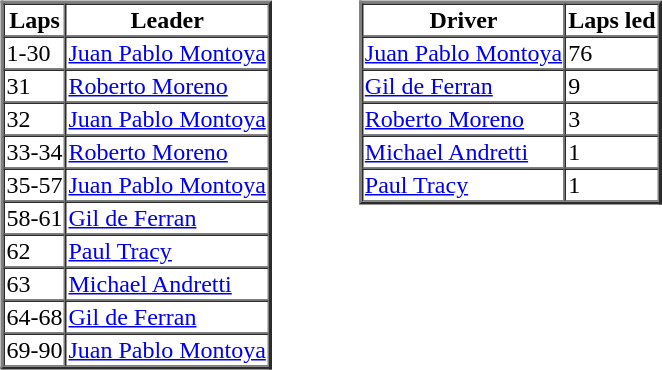<table>
<tr>
<td valign="top"><br><table border=2 cellspacing=0>
<tr>
<th>Laps</th>
<th>Leader</th>
</tr>
<tr>
<td>1-30</td>
<td><a href='#'>Juan Pablo Montoya</a></td>
</tr>
<tr>
<td>31</td>
<td><a href='#'>Roberto Moreno</a></td>
</tr>
<tr>
<td>32</td>
<td><a href='#'>Juan Pablo Montoya</a></td>
</tr>
<tr>
<td>33-34</td>
<td><a href='#'>Roberto Moreno</a></td>
</tr>
<tr>
<td>35-57</td>
<td><a href='#'>Juan Pablo Montoya</a></td>
</tr>
<tr>
<td>58-61</td>
<td><a href='#'>Gil de Ferran</a></td>
</tr>
<tr>
<td>62</td>
<td><a href='#'>Paul Tracy</a></td>
</tr>
<tr>
<td>63</td>
<td><a href='#'>Michael Andretti</a></td>
</tr>
<tr>
<td>64-68</td>
<td><a href='#'>Gil de Ferran</a></td>
</tr>
<tr>
<td>69-90</td>
<td><a href='#'>Juan Pablo Montoya</a></td>
</tr>
</table>
</td>
<td width="50"> </td>
<td valign="top"><br><table border=2 cellspacing=0>
<tr>
<th>Driver</th>
<th>Laps led</th>
</tr>
<tr>
<td><a href='#'>Juan Pablo Montoya</a></td>
<td>76</td>
</tr>
<tr>
<td><a href='#'>Gil de Ferran</a></td>
<td>9</td>
</tr>
<tr>
<td><a href='#'>Roberto Moreno</a></td>
<td>3</td>
</tr>
<tr>
<td><a href='#'>Michael Andretti</a></td>
<td>1</td>
</tr>
<tr>
<td><a href='#'>Paul Tracy</a></td>
<td>1</td>
</tr>
</table>
</td>
</tr>
</table>
